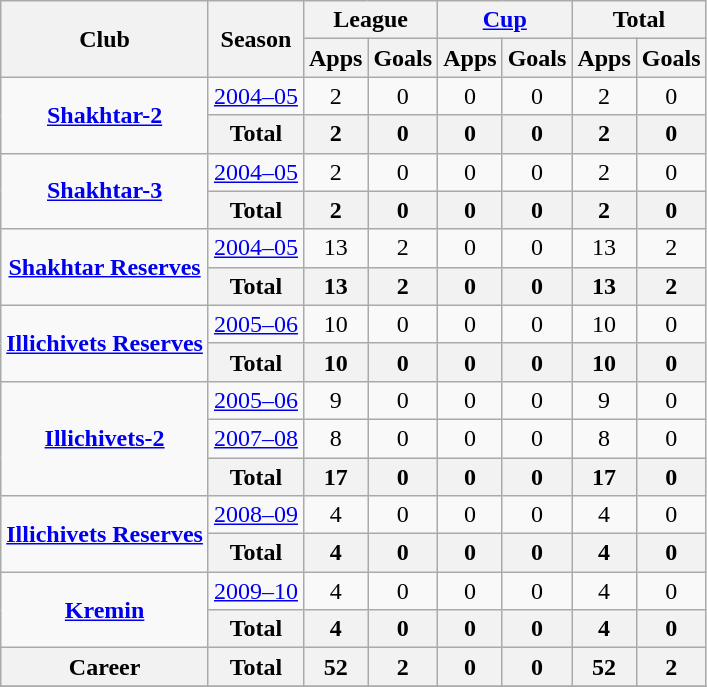<table class="wikitable sortable" style="text-align: center;">
<tr>
<th rowspan="2">Club</th>
<th rowspan="2">Season</th>
<th colspan="2">League</th>
<th colspan="2"><a href='#'>Cup</a></th>
<th colspan="2">Total</th>
</tr>
<tr>
<th>Apps</th>
<th>Goals</th>
<th>Apps</th>
<th>Goals</th>
<th>Apps</th>
<th>Goals</th>
</tr>
<tr>
<td rowspan="2"><strong><a href='#'>Shakhtar-2</a></strong></td>
<td><a href='#'>2004–05</a></td>
<td>2</td>
<td>0</td>
<td>0</td>
<td>0</td>
<td>2</td>
<td>0</td>
</tr>
<tr>
<th>Total</th>
<th>2</th>
<th>0</th>
<th>0</th>
<th>0</th>
<th>2</th>
<th>0</th>
</tr>
<tr>
<td rowspan="2"><strong><a href='#'>Shakhtar-3</a></strong></td>
<td><a href='#'>2004–05</a></td>
<td>2</td>
<td>0</td>
<td>0</td>
<td>0</td>
<td>2</td>
<td>0</td>
</tr>
<tr>
<th>Total</th>
<th>2</th>
<th>0</th>
<th>0</th>
<th>0</th>
<th>2</th>
<th>0</th>
</tr>
<tr>
<td rowspan="2"><strong><a href='#'>Shakhtar Reserves</a></strong></td>
<td><a href='#'>2004–05</a></td>
<td>13</td>
<td>2</td>
<td>0</td>
<td>0</td>
<td>13</td>
<td>2</td>
</tr>
<tr>
<th>Total</th>
<th>13</th>
<th>2</th>
<th>0</th>
<th>0</th>
<th>13</th>
<th>2</th>
</tr>
<tr>
<td rowspan="2"><strong><a href='#'>Illichivets Reserves</a></strong></td>
<td><a href='#'>2005–06</a></td>
<td>10</td>
<td>0</td>
<td>0</td>
<td>0</td>
<td>10</td>
<td>0</td>
</tr>
<tr>
<th>Total</th>
<th>10</th>
<th>0</th>
<th>0</th>
<th>0</th>
<th>10</th>
<th>0</th>
</tr>
<tr>
<td rowspan="3"><strong><a href='#'>Illichivets-2</a></strong></td>
<td><a href='#'>2005–06</a></td>
<td>9</td>
<td>0</td>
<td>0</td>
<td>0</td>
<td>9</td>
<td>0</td>
</tr>
<tr>
<td><a href='#'>2007–08</a></td>
<td>8</td>
<td>0</td>
<td>0</td>
<td>0</td>
<td>8</td>
<td>0</td>
</tr>
<tr>
<th>Total</th>
<th>17</th>
<th>0</th>
<th>0</th>
<th>0</th>
<th>17</th>
<th>0</th>
</tr>
<tr>
<td rowspan="2"><strong><a href='#'>Illichivets Reserves</a></strong></td>
<td><a href='#'>2008–09</a></td>
<td>4</td>
<td>0</td>
<td>0</td>
<td>0</td>
<td>4</td>
<td>0</td>
</tr>
<tr>
<th>Total</th>
<th>4</th>
<th>0</th>
<th>0</th>
<th>0</th>
<th>4</th>
<th>0</th>
</tr>
<tr>
<td rowspan="2"><strong><a href='#'>Kremin</a></strong></td>
<td><a href='#'>2009–10</a></td>
<td>4</td>
<td>0</td>
<td>0</td>
<td>0</td>
<td>4</td>
<td>0</td>
</tr>
<tr>
<th>Total</th>
<th>4</th>
<th>0</th>
<th>0</th>
<th>0</th>
<th>4</th>
<th>0</th>
</tr>
<tr>
<th>Career</th>
<th>Total</th>
<th>52</th>
<th>2</th>
<th>0</th>
<th>0</th>
<th>52</th>
<th>2</th>
</tr>
<tr>
</tr>
</table>
